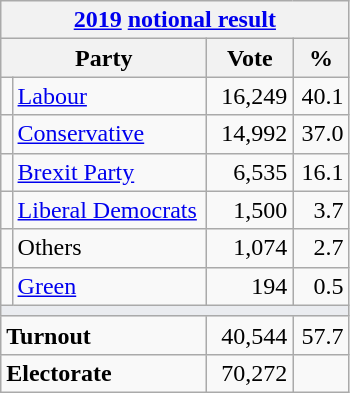<table class="wikitable">
<tr>
<th colspan="4"><a href='#'>2019</a> <a href='#'>notional result</a></th>
</tr>
<tr>
<th bgcolor="#DDDDFF" width="130px" colspan="2">Party</th>
<th bgcolor="#DDDDFF" width="50px">Vote</th>
<th bgcolor="#DDDDFF" width="30px">%</th>
</tr>
<tr>
<td></td>
<td><a href='#'>Labour</a></td>
<td align=right>16,249</td>
<td align=right>40.1</td>
</tr>
<tr>
<td></td>
<td><a href='#'>Conservative</a></td>
<td align=right>14,992</td>
<td align=right>37.0</td>
</tr>
<tr>
<td></td>
<td><a href='#'>Brexit Party</a></td>
<td align=right>6,535</td>
<td align=right>16.1</td>
</tr>
<tr>
<td></td>
<td><a href='#'>Liberal Democrats</a></td>
<td align=right>1,500</td>
<td align=right>3.7</td>
</tr>
<tr>
<td></td>
<td>Others</td>
<td align=right>1,074</td>
<td align=right>2.7</td>
</tr>
<tr>
<td></td>
<td><a href='#'>Green</a></td>
<td align=right>194</td>
<td align=right>0.5</td>
</tr>
<tr>
<td colspan="4" bgcolor="#EAECF0"></td>
</tr>
<tr>
<td colspan="2"><strong>Turnout</strong></td>
<td align=right>40,544</td>
<td align=right>57.7</td>
</tr>
<tr>
<td colspan="2"><strong>Electorate</strong></td>
<td align=right>70,272</td>
</tr>
</table>
